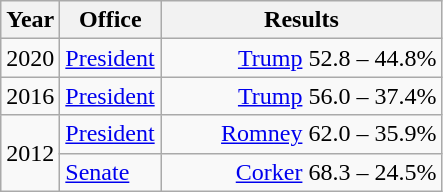<table class=wikitable>
<tr>
<th width="30">Year</th>
<th width="60">Office</th>
<th width="180">Results</th>
</tr>
<tr>
<td>2020</td>
<td><a href='#'>President</a></td>
<td align="right" ><a href='#'>Trump</a> 52.8 – 44.8%</td>
</tr>
<tr>
<td>2016</td>
<td><a href='#'>President</a></td>
<td align="right" ><a href='#'>Trump</a> 56.0 – 37.4%</td>
</tr>
<tr>
<td rowspan="2">2012</td>
<td><a href='#'>President</a></td>
<td align="right" ><a href='#'>Romney</a> 62.0 – 35.9%</td>
</tr>
<tr>
<td><a href='#'>Senate</a></td>
<td align="right" ><a href='#'>Corker</a> 68.3 – 24.5%</td>
</tr>
</table>
